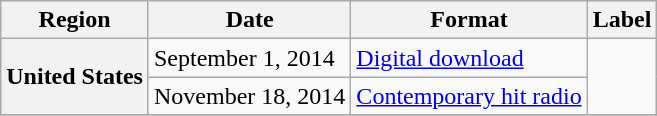<table class="wikitable plainrowheaders">
<tr>
<th>Region</th>
<th>Date</th>
<th>Format</th>
<th>Label</th>
</tr>
<tr>
<th scope="row" rowspan="2">United States</th>
<td>September 1, 2014</td>
<td><a href='#'>Digital download</a></td>
<td rowspan="2"></td>
</tr>
<tr>
<td>November 18, 2014</td>
<td><a href='#'>Contemporary hit radio</a></td>
</tr>
<tr>
</tr>
</table>
